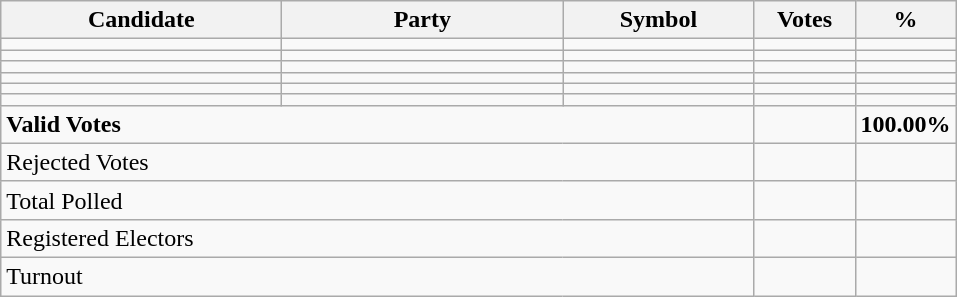<table class="wikitable" border="1" style="text-align:right;">
<tr>
<th align=left width="180">Candidate</th>
<th align=left width="180">Party</th>
<th align=left width="120">Symbol</th>
<th align=left width="60">Votes</th>
<th align=left width="60">%</th>
</tr>
<tr>
<td align=left></td>
<td align=left></td>
<td></td>
<td></td>
<td></td>
</tr>
<tr>
<td align=left></td>
<td align=left></td>
<td></td>
<td></td>
<td></td>
</tr>
<tr>
<td align=left></td>
<td align=left></td>
<td></td>
<td></td>
<td></td>
</tr>
<tr>
<td align=left></td>
<td align=left></td>
<td></td>
<td></td>
<td></td>
</tr>
<tr>
<td align=left></td>
<td align=left></td>
<td></td>
<td></td>
<td></td>
</tr>
<tr>
<td align=left></td>
<td align=left></td>
<td></td>
<td></td>
<td></td>
</tr>
<tr>
<td align=left colspan=3><strong>Valid Votes</strong></td>
<td><strong> </strong></td>
<td><strong>100.00%</strong></td>
</tr>
<tr>
<td align=left colspan=3>Rejected Votes</td>
<td></td>
<td></td>
</tr>
<tr>
<td align=left colspan=3>Total Polled</td>
<td></td>
<td></td>
</tr>
<tr>
<td align=left colspan=3>Registered Electors</td>
<td></td>
<td></td>
</tr>
<tr>
<td align=left colspan=3>Turnout</td>
<td></td>
</tr>
</table>
